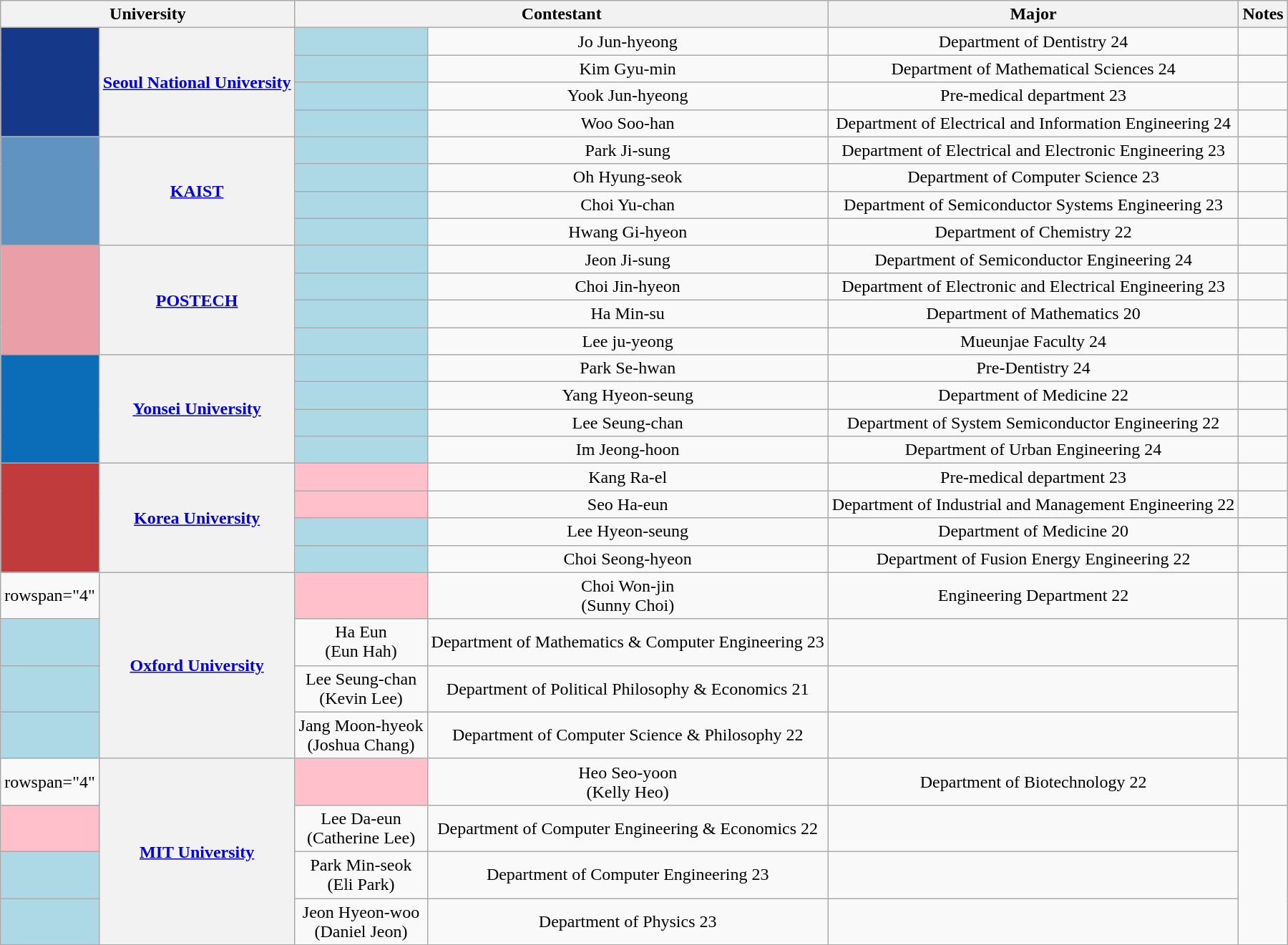<table class="wikitable sortable" style="text-align:center">
<tr>
<th scope="col" colspan="2">University</th>
<th scope="col" colspan="2">Contestant</th>
<th scope="col">Major</th>
<th scope="col">Notes</th>
</tr>
<tr>
<td rowspan="4" style="background-color:#153888"></td>
<th scope="row" rowspan="4"><a href='#'>Seoul National University</a></th>
<td style="background-color:lightblue"></td>
<td>Jo Jun-hyeong</td>
<td>Department of Dentistry 24</td>
<td></td>
</tr>
<tr>
<td style="background-color:lightblue"></td>
<td>Kim Gyu-min</td>
<td>Department of Mathematical Sciences 24</td>
<td></td>
</tr>
<tr>
<td style="background-color:lightblue"></td>
<td>Yook Jun-hyeong</td>
<td>Pre-medical department 23</td>
<td></td>
</tr>
<tr>
<td style="background-color:lightblue"></td>
<td>Woo Soo-han</td>
<td>Department of Electrical and Information Engineering 24</td>
<td></td>
</tr>
<tr>
<td rowspan="4" style="background-color:#6093BF"></td>
<th scope="row" rowspan="4"><a href='#'>KAIST</a></th>
<td style="background-color:lightblue"></td>
<td>Park Ji-sung</td>
<td>Department of Electrical and Electronic Engineering 23</td>
<td></td>
</tr>
<tr>
<td style="background-color:lightblue"></td>
<td>Oh Hyung-seok</td>
<td>Department of Computer Science 23</td>
<td></td>
</tr>
<tr>
<td style="background-color:lightblue"></td>
<td>Choi Yu-chan</td>
<td>Department of Semiconductor Systems Engineering 23</td>
<td></td>
</tr>
<tr>
<td style="background-color:lightblue"></td>
<td>Hwang Gi-hyeon</td>
<td>Department of Chemistry 22</td>
<td></td>
</tr>
<tr>
<td rowspan="4" style="background-color:#E99EA8"></td>
<th scope="row" rowspan="4"><a href='#'>POSTECH</a></th>
<td style="background-color:lightblue"></td>
<td>Jeon Ji-sung</td>
<td>Department of Semiconductor Engineering 24</td>
<td></td>
</tr>
<tr>
<td style="background-color:lightblue"></td>
<td>Choi Jin-hyeon</td>
<td>Department of Electronic and Electrical Engineering 23</td>
<td></td>
</tr>
<tr>
<td style="background-color:lightblue"></td>
<td>Ha Min-su</td>
<td>Department of Mathematics 20</td>
<td></td>
</tr>
<tr>
<td style="background-color:lightblue"></td>
<td>Lee ju-yeong</td>
<td>Mueunjae Faculty 24</td>
<td></td>
</tr>
<tr>
<td rowspan="4" style="background-color:#0B6DB7"></td>
<th scope="row" rowspan="4"><a href='#'>Yonsei University</a></th>
<td style="background-color:lightblue"></td>
<td>Park Se-hwan</td>
<td>Pre-Dentistry 24</td>
<td></td>
</tr>
<tr>
<td style="background-color:lightblue"></td>
<td>Yang Hyeon-seung</td>
<td>Department of Medicine 22</td>
<td></td>
</tr>
<tr>
<td style="background-color:lightblue"></td>
<td>Lee Seung-chan</td>
<td>Department of System Semiconductor Engineering 22</td>
<td></td>
</tr>
<tr>
<td style="background-color:lightblue"></td>
<td>Im Jeong-hoon</td>
<td>Department of Urban Engineering 24</td>
<td></td>
</tr>
<tr>
<td rowspan="4" style="background-color:#BF3B3C"></td>
<th scope="row" rowspan="4"><a href='#'>Korea University</a></th>
<td style="background-color:pink"></td>
<td>Kang Ra-el</td>
<td>Pre-medical department 23</td>
<td></td>
</tr>
<tr>
<td style="background-color:pink"></td>
<td>Seo Ha-eun</td>
<td>Department of Industrial and Management Engineering 22</td>
<td></td>
</tr>
<tr>
<td style="background-color:lightblue"></td>
<td>Lee Hyeon-seung</td>
<td>Department of Medicine 20</td>
<td></td>
</tr>
<tr>
<td style="background-color:lightblue"></td>
<td>Choi Seong-hyeon</td>
<td>Department of Fusion Energy Engineering 22</td>
<td></td>
</tr>
<tr>
<td>rowspan="4" </td>
<th scope="row" rowspan="4"><a href='#'>Oxford University</a></th>
<td style="background-color:pink"></td>
<td>Choi Won-jin<br>(Sunny Choi)</td>
<td>Engineering Department 22</td>
<td></td>
</tr>
<tr>
<td style="background-color:lightblue"></td>
<td>Ha Eun<br>(Eun Hah)</td>
<td>Department of Mathematics & Computer Engineering 23</td>
<td></td>
</tr>
<tr>
<td style="background-color:lightblue"></td>
<td>Lee Seung-chan<br>(Kevin Lee)</td>
<td>Department of Political Philosophy & Economics 21</td>
<td></td>
</tr>
<tr>
<td style="background-color:lightblue"></td>
<td>Jang Moon-hyeok<br>(Joshua Chang)</td>
<td>Department of Computer Science & Philosophy 22</td>
<td></td>
</tr>
<tr>
<td>rowspan="4" </td>
<th scope="row" rowspan="4"><a href='#'>MIT University</a></th>
<td style="background-color:pink"></td>
<td>Heo Seo-yoon<br>(Kelly Heo)</td>
<td>Department of Biotechnology 22</td>
<td></td>
</tr>
<tr>
<td style="background-color:pink"></td>
<td>Lee Da-eun<br>(Catherine Lee)</td>
<td>Department of Computer Engineering & Economics 22</td>
<td></td>
</tr>
<tr>
<td style="background-color:lightblue"></td>
<td>Park Min-seok<br>(Eli Park)</td>
<td>Department of Computer Engineering 23</td>
<td></td>
</tr>
<tr>
<td style="background-color:lightblue"></td>
<td>Jeon Hyeon-woo<br>(Daniel Jeon)</td>
<td>Department of Physics 23</td>
<td></td>
</tr>
</table>
